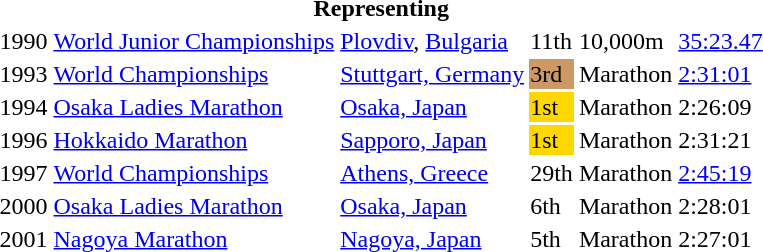<table>
<tr>
<th colspan="6">Representing </th>
</tr>
<tr>
<td>1990</td>
<td><a href='#'>World Junior Championships</a></td>
<td><a href='#'>Plovdiv</a>, <a href='#'>Bulgaria</a></td>
<td>11th</td>
<td>10,000m</td>
<td><a href='#'>35:23.47</a></td>
</tr>
<tr>
<td>1993</td>
<td><a href='#'>World Championships</a></td>
<td><a href='#'>Stuttgart, Germany</a></td>
<td bgcolor="cc9966">3rd</td>
<td>Marathon</td>
<td><a href='#'>2:31:01</a></td>
</tr>
<tr>
<td>1994</td>
<td><a href='#'>Osaka Ladies Marathon</a></td>
<td><a href='#'>Osaka, Japan</a></td>
<td bgcolor="gold">1st</td>
<td>Marathon</td>
<td>2:26:09</td>
</tr>
<tr>
<td>1996</td>
<td><a href='#'>Hokkaido Marathon</a></td>
<td><a href='#'>Sapporo, Japan</a></td>
<td bgcolor="gold">1st</td>
<td>Marathon</td>
<td>2:31:21</td>
</tr>
<tr>
<td>1997</td>
<td><a href='#'>World Championships</a></td>
<td><a href='#'>Athens, Greece</a></td>
<td>29th</td>
<td>Marathon</td>
<td><a href='#'>2:45:19</a></td>
</tr>
<tr>
<td>2000</td>
<td><a href='#'>Osaka Ladies Marathon</a></td>
<td><a href='#'>Osaka, Japan</a></td>
<td>6th</td>
<td>Marathon</td>
<td>2:28:01</td>
</tr>
<tr>
<td>2001</td>
<td><a href='#'>Nagoya Marathon</a></td>
<td><a href='#'>Nagoya, Japan</a></td>
<td>5th</td>
<td>Marathon</td>
<td>2:27:01</td>
</tr>
</table>
